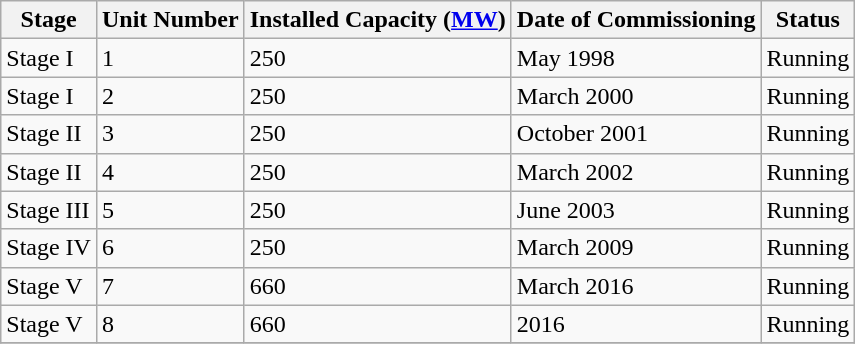<table class="sortable wikitable">
<tr>
<th>Stage</th>
<th>Unit Number</th>
<th>Installed Capacity (<a href='#'>MW</a>)</th>
<th>Date of Commissioning</th>
<th>Status</th>
</tr>
<tr>
<td>Stage I</td>
<td>1</td>
<td>250</td>
<td>May 1998</td>
<td>Running</td>
</tr>
<tr>
<td>Stage I</td>
<td>2</td>
<td>250</td>
<td>March 2000</td>
<td>Running</td>
</tr>
<tr>
<td>Stage II</td>
<td>3</td>
<td>250</td>
<td>October 2001</td>
<td>Running</td>
</tr>
<tr>
<td>Stage II</td>
<td>4</td>
<td>250</td>
<td>March 2002</td>
<td>Running</td>
</tr>
<tr>
<td>Stage III</td>
<td>5</td>
<td>250</td>
<td>June 2003</td>
<td>Running</td>
</tr>
<tr>
<td>Stage IV</td>
<td>6</td>
<td>250</td>
<td>March 2009</td>
<td>Running</td>
</tr>
<tr>
<td>Stage V</td>
<td>7</td>
<td>660</td>
<td>March 2016</td>
<td>Running</td>
</tr>
<tr>
<td>Stage V</td>
<td>8</td>
<td>660</td>
<td>2016</td>
<td>Running</td>
</tr>
<tr>
</tr>
</table>
